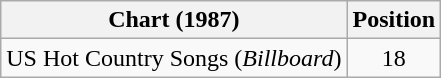<table class="wikitable">
<tr>
<th>Chart (1987)</th>
<th>Position</th>
</tr>
<tr>
<td>US Hot Country Songs (<em>Billboard</em>)</td>
<td align="center">18</td>
</tr>
</table>
